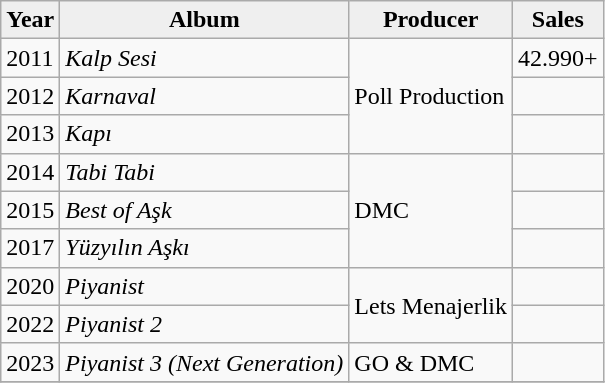<table class="wikitable">
<tr>
<th style="background:#efefef;">Year</th>
<th style="background:#efefef;">Album</th>
<th style="background:#efefef;">Producer</th>
<th style="background:#efefef;">Sales</th>
</tr>
<tr>
<td>2011</td>
<td><em>Kalp Sesi</em></td>
<td rowspan="3">Poll Production</td>
<td>42.990+</td>
</tr>
<tr>
<td>2012</td>
<td><em>Karnaval</em></td>
<td></td>
</tr>
<tr>
<td>2013</td>
<td><em>Kapı</em></td>
<td></td>
</tr>
<tr>
<td>2014</td>
<td><em>Tabi Tabi</em></td>
<td rowspan="3">DMC</td>
<td></td>
</tr>
<tr>
<td>2015</td>
<td><em>Best of Aşk</em></td>
<td></td>
</tr>
<tr>
<td>2017</td>
<td><em>Yüzyılın Aşkı</em></td>
<td></td>
</tr>
<tr>
<td>2020</td>
<td><em>Piyanist</em></td>
<td rowspan="2">Lets Menajerlik</td>
<td></td>
</tr>
<tr>
<td>2022</td>
<td><em>Piyanist 2</em></td>
<td></td>
</tr>
<tr>
<td>2023</td>
<td><em>Piyanist 3 (Next Generation)</em></td>
<td>GO & DMC</td>
<td></td>
</tr>
<tr>
</tr>
</table>
